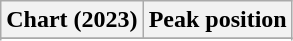<table class="wikitable sortable plainrowheaders" style="text-align:center">
<tr>
<th scope="col">Chart (2023)</th>
<th scope="col">Peak position</th>
</tr>
<tr>
</tr>
<tr>
</tr>
</table>
